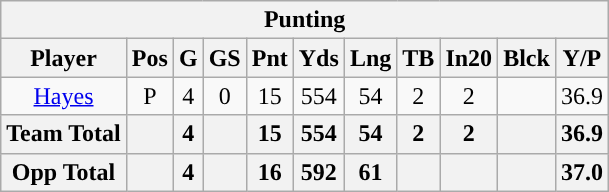<table class="wikitable" style="text-align:center">
<tr>
<th colspan="11">Punting</th>
</tr>
<tr>
<th>Player</th>
<th>Pos</th>
<th>G</th>
<th>GS</th>
<th>Pnt</th>
<th>Yds</th>
<th>Lng</th>
<th>TB</th>
<th>In20</th>
<th>Blck</th>
<th>Y/P</th>
</tr>
<tr>
<td><a href='#'>Hayes</a></td>
<td>P</td>
<td>4</td>
<td>0</td>
<td>15</td>
<td>554</td>
<td>54</td>
<td>2</td>
<td>2</td>
<td></td>
<td>36.9</td>
</tr>
<tr>
<th>Team Total</th>
<th></th>
<th>4</th>
<th></th>
<th>15</th>
<th>554</th>
<th>54</th>
<th>2</th>
<th>2</th>
<th></th>
<th>36.9</th>
</tr>
<tr>
<th>Opp Total</th>
<th></th>
<th>4</th>
<th></th>
<th>16</th>
<th>592</th>
<th>61</th>
<th></th>
<th></th>
<th></th>
<th>37.0</th>
</tr>
</table>
